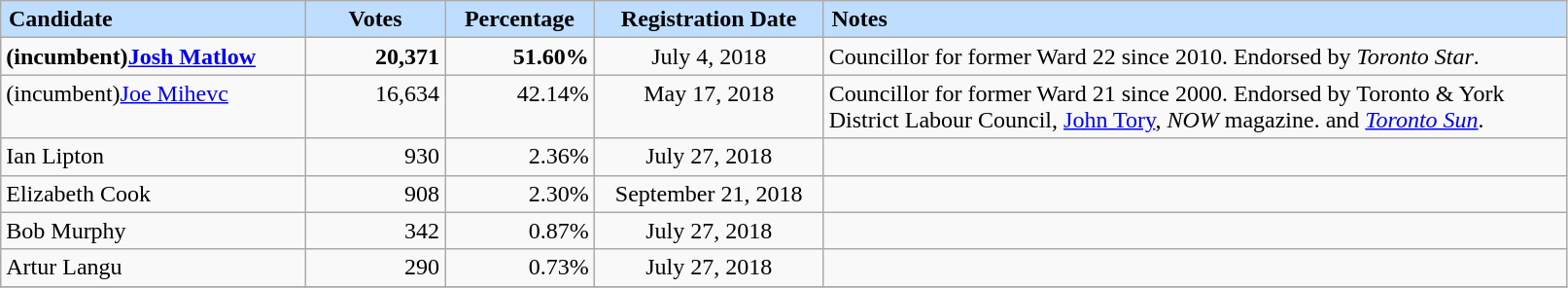<table class="sortable wikitable">
<tr>
<th scope="col" style="background-color:#bfdeff;width:200px;text-align:left;padding-left:5px;">Candidate</th>
<th scope="col" style="background-color:#bfdeff;width:88px;">Votes</th>
<th scope="col" style="background-color:#bfdeff;width:95px;">Percentage</th>
<th scope="col" style="background-color:#bfdeff;width:150px;">Registration Date</th>
<th scope="col" style="background-color:#bfdeff;width:500px;text-align:left;padding-left:5px;">Notes</th>
</tr>
<tr>
<td valign="top"><strong>(incumbent)<a href='#'>Josh Matlow</a></strong></td>
<td valign="top" align="right"><strong> 20,371</strong></td>
<td valign="top" align="right"><strong> 51.60%</strong></td>
<td valign="top" align="center">July 4, 2018</td>
<td>Councillor for former Ward 22 since 2010. Endorsed by <em>Toronto Star</em>.</td>
</tr>
<tr>
<td valign="top">(incumbent)<a href='#'>Joe Mihevc</a></td>
<td valign="top" align="right">16,634</td>
<td valign="top" align="right">42.14%</td>
<td valign="top" align="center">May 17, 2018</td>
<td>Councillor for former Ward 21 since 2000. Endorsed by Toronto & York District Labour Council, <a href='#'>John Tory</a>, <em>NOW</em> magazine. and <em><a href='#'>Toronto Sun</a></em>.</td>
</tr>
<tr>
<td valign="top">Ian Lipton</td>
<td valign="top" align="right">930</td>
<td valign="top" align="right">2.36%</td>
<td valign="top" align="center">July 27, 2018</td>
<td></td>
</tr>
<tr>
<td valign="top">Elizabeth Cook</td>
<td valign="top" align="right">908</td>
<td valign="top" align="right">2.30%</td>
<td valign="top" align="center">September 21, 2018</td>
<td></td>
</tr>
<tr>
<td valign="top">Bob Murphy</td>
<td valign="top" align="right">342</td>
<td valign="top" align="right">0.87%</td>
<td valign="top" align="center">July 27, 2018</td>
<td></td>
</tr>
<tr>
<td valign="top">Artur Langu</td>
<td valign="top" align="right">290</td>
<td valign="top" align="right">0.73%</td>
<td valign="top" align="center">July 27, 2018</td>
<td></td>
</tr>
<tr>
</tr>
</table>
